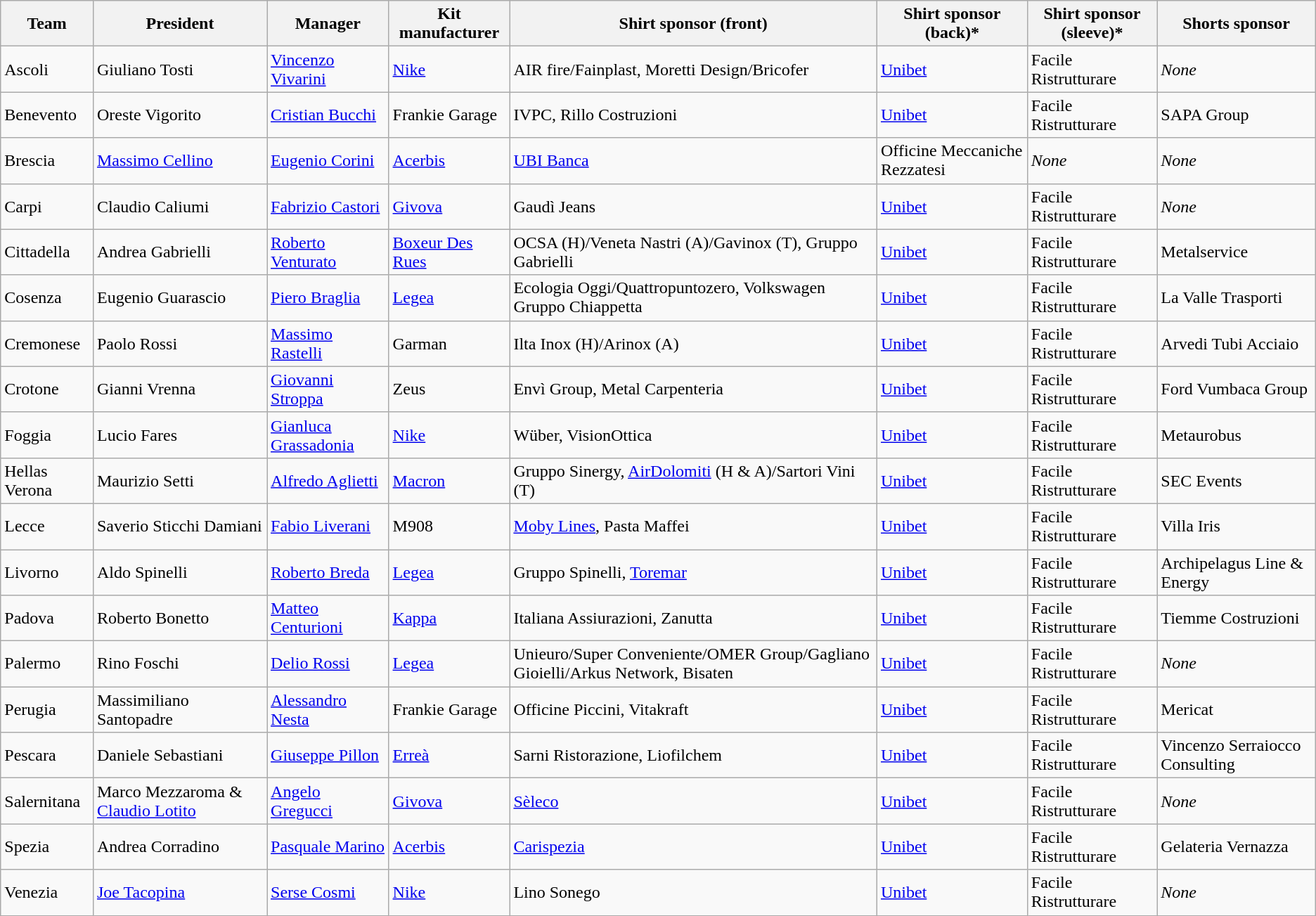<table class="wikitable sortable">
<tr>
<th>Team</th>
<th>President</th>
<th>Manager</th>
<th>Kit manufacturer</th>
<th>Shirt sponsor (front)</th>
<th>Shirt sponsor (back)*</th>
<th>Shirt sponsor (sleeve)*</th>
<th>Shorts sponsor</th>
</tr>
<tr>
<td>Ascoli</td>
<td> Giuliano Tosti</td>
<td> <a href='#'>Vincenzo Vivarini</a></td>
<td><a href='#'>Nike</a></td>
<td>AIR fire/Fainplast, Moretti Design/Bricofer</td>
<td><a href='#'>Unibet</a></td>
<td>Facile Ristrutturare</td>
<td><em>None</em></td>
</tr>
<tr>
<td>Benevento</td>
<td> Oreste Vigorito</td>
<td> <a href='#'>Cristian Bucchi</a></td>
<td>Frankie Garage</td>
<td>IVPC, Rillo Costruzioni</td>
<td><a href='#'>Unibet</a></td>
<td>Facile Ristrutturare</td>
<td>SAPA Group</td>
</tr>
<tr>
<td>Brescia</td>
<td> <a href='#'>Massimo Cellino</a></td>
<td> <a href='#'>Eugenio Corini</a></td>
<td><a href='#'>Acerbis</a></td>
<td><a href='#'>UBI Banca</a></td>
<td>Officine Meccaniche Rezzatesi</td>
<td><em>None</em></td>
<td><em>None</em></td>
</tr>
<tr>
<td>Carpi</td>
<td> Claudio Caliumi</td>
<td> <a href='#'>Fabrizio Castori</a></td>
<td><a href='#'>Givova</a></td>
<td>Gaudì Jeans</td>
<td><a href='#'>Unibet</a></td>
<td>Facile Ristrutturare</td>
<td><em>None</em></td>
</tr>
<tr>
<td>Cittadella</td>
<td> Andrea Gabrielli</td>
<td> <a href='#'>Roberto Venturato</a></td>
<td><a href='#'>Boxeur Des Rues</a></td>
<td>OCSA (H)/Veneta Nastri (A)/Gavinox (T), Gruppo Gabrielli</td>
<td><a href='#'>Unibet</a></td>
<td>Facile Ristrutturare</td>
<td>Metalservice</td>
</tr>
<tr>
<td>Cosenza</td>
<td> Eugenio Guarascio</td>
<td> <a href='#'>Piero Braglia</a></td>
<td><a href='#'>Legea</a></td>
<td>Ecologia Oggi/Quattropuntozero, Volkswagen Gruppo Chiappetta</td>
<td><a href='#'>Unibet</a></td>
<td>Facile Ristrutturare</td>
<td>La Valle Trasporti</td>
</tr>
<tr>
<td>Cremonese</td>
<td> Paolo Rossi</td>
<td> <a href='#'>Massimo Rastelli</a></td>
<td>Garman</td>
<td>Ilta Inox (H)/Arinox (A)</td>
<td><a href='#'>Unibet</a></td>
<td>Facile Ristrutturare</td>
<td>Arvedi Tubi Acciaio</td>
</tr>
<tr>
<td>Crotone</td>
<td> Gianni Vrenna</td>
<td> <a href='#'>Giovanni Stroppa</a></td>
<td>Zeus</td>
<td>Envì Group, Metal Carpenteria</td>
<td><a href='#'>Unibet</a></td>
<td>Facile Ristrutturare</td>
<td>Ford Vumbaca Group</td>
</tr>
<tr>
<td>Foggia</td>
<td> Lucio Fares</td>
<td> <a href='#'>Gianluca Grassadonia</a></td>
<td><a href='#'>Nike</a></td>
<td>Wüber, VisionOttica</td>
<td><a href='#'>Unibet</a></td>
<td>Facile Ristrutturare</td>
<td>Metaurobus</td>
</tr>
<tr>
<td>Hellas Verona</td>
<td> Maurizio Setti</td>
<td> <a href='#'>Alfredo Aglietti</a></td>
<td><a href='#'>Macron</a></td>
<td>Gruppo Sinergy, <a href='#'>AirDolomiti</a> (H & A)/Sartori Vini (T)</td>
<td><a href='#'>Unibet</a></td>
<td>Facile Ristrutturare</td>
<td>SEC Events</td>
</tr>
<tr>
<td>Lecce</td>
<td> Saverio Sticchi Damiani</td>
<td> <a href='#'>Fabio Liverani</a></td>
<td>M908</td>
<td><a href='#'>Moby Lines</a>, Pasta Maffei</td>
<td><a href='#'>Unibet</a></td>
<td>Facile Ristrutturare</td>
<td>Villa Iris</td>
</tr>
<tr>
<td>Livorno</td>
<td> Aldo Spinelli</td>
<td> <a href='#'>Roberto Breda</a></td>
<td><a href='#'>Legea</a></td>
<td>Gruppo Spinelli, <a href='#'>Toremar</a></td>
<td><a href='#'>Unibet</a></td>
<td>Facile Ristrutturare</td>
<td>Archipelagus Line & Energy</td>
</tr>
<tr>
<td>Padova</td>
<td> Roberto Bonetto</td>
<td> <a href='#'>Matteo Centurioni</a></td>
<td><a href='#'>Kappa</a></td>
<td>Italiana Assiurazioni, Zanutta</td>
<td><a href='#'>Unibet</a></td>
<td>Facile Ristrutturare</td>
<td>Tiemme Costruzioni</td>
</tr>
<tr>
<td>Palermo</td>
<td> Rino Foschi</td>
<td> <a href='#'>Delio Rossi</a></td>
<td><a href='#'>Legea</a></td>
<td>Unieuro/Super Conveniente/OMER Group/Gagliano Gioielli/Arkus Network, Bisaten</td>
<td><a href='#'>Unibet</a></td>
<td>Facile Ristrutturare</td>
<td><em>None</em></td>
</tr>
<tr>
<td>Perugia</td>
<td> Massimiliano Santopadre</td>
<td> <a href='#'>Alessandro Nesta</a></td>
<td>Frankie Garage</td>
<td>Officine Piccini, Vitakraft</td>
<td><a href='#'>Unibet</a></td>
<td>Facile Ristrutturare</td>
<td>Mericat</td>
</tr>
<tr>
<td>Pescara</td>
<td> Daniele Sebastiani</td>
<td> <a href='#'>Giuseppe Pillon</a></td>
<td><a href='#'>Erreà</a></td>
<td>Sarni Ristorazione, Liofilchem</td>
<td><a href='#'>Unibet</a></td>
<td>Facile Ristrutturare</td>
<td>Vincenzo Serraiocco Consulting</td>
</tr>
<tr>
<td>Salernitana</td>
<td> Marco Mezzaroma &  <a href='#'>Claudio Lotito</a></td>
<td> <a href='#'>Angelo Gregucci</a></td>
<td><a href='#'>Givova</a></td>
<td><a href='#'>Sèleco</a></td>
<td><a href='#'>Unibet</a></td>
<td>Facile Ristrutturare</td>
<td><em>None</em></td>
</tr>
<tr>
<td>Spezia</td>
<td> Andrea Corradino</td>
<td> <a href='#'>Pasquale Marino</a></td>
<td><a href='#'>Acerbis</a></td>
<td><a href='#'>Carispezia</a></td>
<td><a href='#'>Unibet</a></td>
<td>Facile Ristrutturare</td>
<td>Gelateria Vernazza</td>
</tr>
<tr>
<td>Venezia</td>
<td> <a href='#'>Joe Tacopina</a></td>
<td> <a href='#'>Serse Cosmi</a></td>
<td><a href='#'>Nike</a></td>
<td>Lino Sonego</td>
<td><a href='#'>Unibet</a></td>
<td>Facile Ristrutturare</td>
<td><em>None</em></td>
</tr>
</table>
